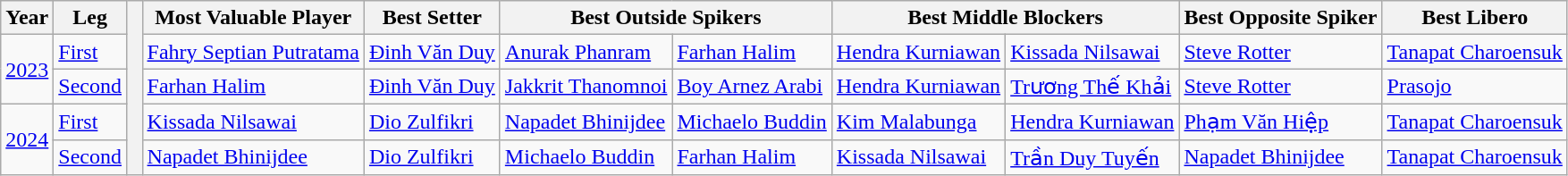<table class="wikitable">
<tr>
<th>Year</th>
<th>Leg</th>
<th width=1% rowspan=5 bgcolor=#ffffff></th>
<th>Most Valuable Player</th>
<th>Best Setter</th>
<th colspan=2>Best Outside Spikers</th>
<th colspan=2>Best Middle Blockers</th>
<th>Best Opposite Spiker</th>
<th>Best Libero</th>
</tr>
<tr>
<td align=center rowspan=2><a href='#'>2023</a></td>
<td align=left> <a href='#'>First</a></td>
<td> <a href='#'>Fahry Septian Putratama</a></td>
<td> <a href='#'>Đinh Văn Duy</a></td>
<td> <a href='#'>Anurak Phanram</a></td>
<td> <a href='#'>Farhan Halim</a></td>
<td> <a href='#'>Hendra Kurniawan</a></td>
<td> <a href='#'>Kissada Nilsawai</a></td>
<td> <a href='#'>Steve Rotter</a></td>
<td> <a href='#'>Tanapat Charoensuk</a></td>
</tr>
<tr>
<td align=left> <a href='#'>Second</a></td>
<td> <a href='#'>Farhan Halim</a></td>
<td> <a href='#'>Đinh Văn Duy</a></td>
<td> <a href='#'>Jakkrit Thanomnoi</a></td>
<td> <a href='#'>Boy Arnez Arabi</a></td>
<td> <a href='#'>Hendra Kurniawan</a></td>
<td> <a href='#'>Trương Thế Khải</a></td>
<td> <a href='#'>Steve Rotter</a></td>
<td> <a href='#'>Prasojo</a></td>
</tr>
<tr>
<td align=center rowspan=2><a href='#'>2024</a></td>
<td align=left> <a href='#'>First</a></td>
<td> <a href='#'>Kissada Nilsawai</a></td>
<td> <a href='#'>Dio Zulfikri</a></td>
<td> <a href='#'>Napadet Bhinijdee</a></td>
<td> <a href='#'>Michaelo Buddin</a></td>
<td> <a href='#'>Kim Malabunga</a></td>
<td> <a href='#'>Hendra Kurniawan</a></td>
<td> <a href='#'>Phạm Văn Hiệp</a></td>
<td> <a href='#'>Tanapat Charoensuk</a></td>
</tr>
<tr>
<td align=left> <a href='#'>Second</a></td>
<td> <a href='#'>Napadet Bhinijdee</a></td>
<td> <a href='#'>Dio Zulfikri</a></td>
<td> <a href='#'>Michaelo Buddin</a></td>
<td> <a href='#'>Farhan Halim</a></td>
<td> <a href='#'>Kissada Nilsawai</a></td>
<td> <a href='#'>Trần Duy Tuyến</a></td>
<td> <a href='#'>Napadet Bhinijdee</a></td>
<td> <a href='#'>Tanapat Charoensuk</a></td>
</tr>
</table>
